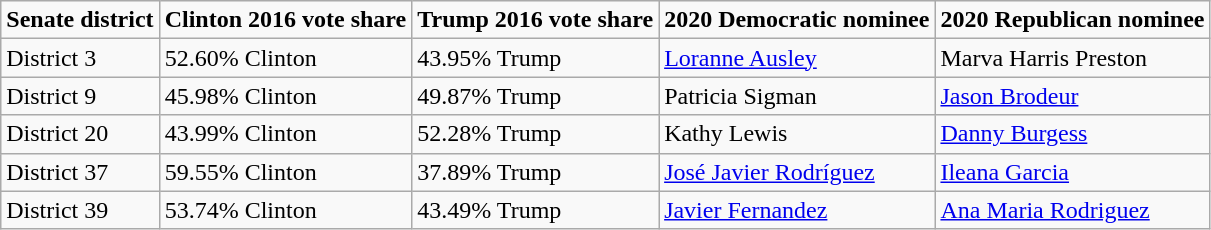<table class="wikitable">
<tr>
<td><strong>Senate district</strong></td>
<td><strong>Clinton 2016 vote share</strong></td>
<td><strong>Trump 2016 vote share</strong></td>
<td><strong>2020 Democratic nominee</strong></td>
<td><strong>2020 Republican nominee</strong></td>
</tr>
<tr>
<td>District 3</td>
<td>52.60% Clinton</td>
<td>43.95% Trump</td>
<td><a href='#'>Loranne Ausley</a></td>
<td>Marva Harris Preston</td>
</tr>
<tr>
<td>District 9</td>
<td>45.98% Clinton</td>
<td>49.87% Trump</td>
<td>Patricia Sigman</td>
<td><a href='#'>Jason Brodeur</a></td>
</tr>
<tr>
<td>District 20</td>
<td>43.99% Clinton</td>
<td>52.28% Trump</td>
<td>Kathy Lewis</td>
<td><a href='#'>Danny Burgess</a></td>
</tr>
<tr>
<td>District 37</td>
<td>59.55% Clinton</td>
<td>37.89% Trump</td>
<td><a href='#'>José Javier Rodríguez</a></td>
<td><a href='#'>Ileana Garcia</a></td>
</tr>
<tr>
<td>District 39</td>
<td>53.74% Clinton</td>
<td>43.49% Trump</td>
<td><a href='#'>Javier Fernandez</a></td>
<td><a href='#'>Ana Maria Rodriguez</a></td>
</tr>
</table>
